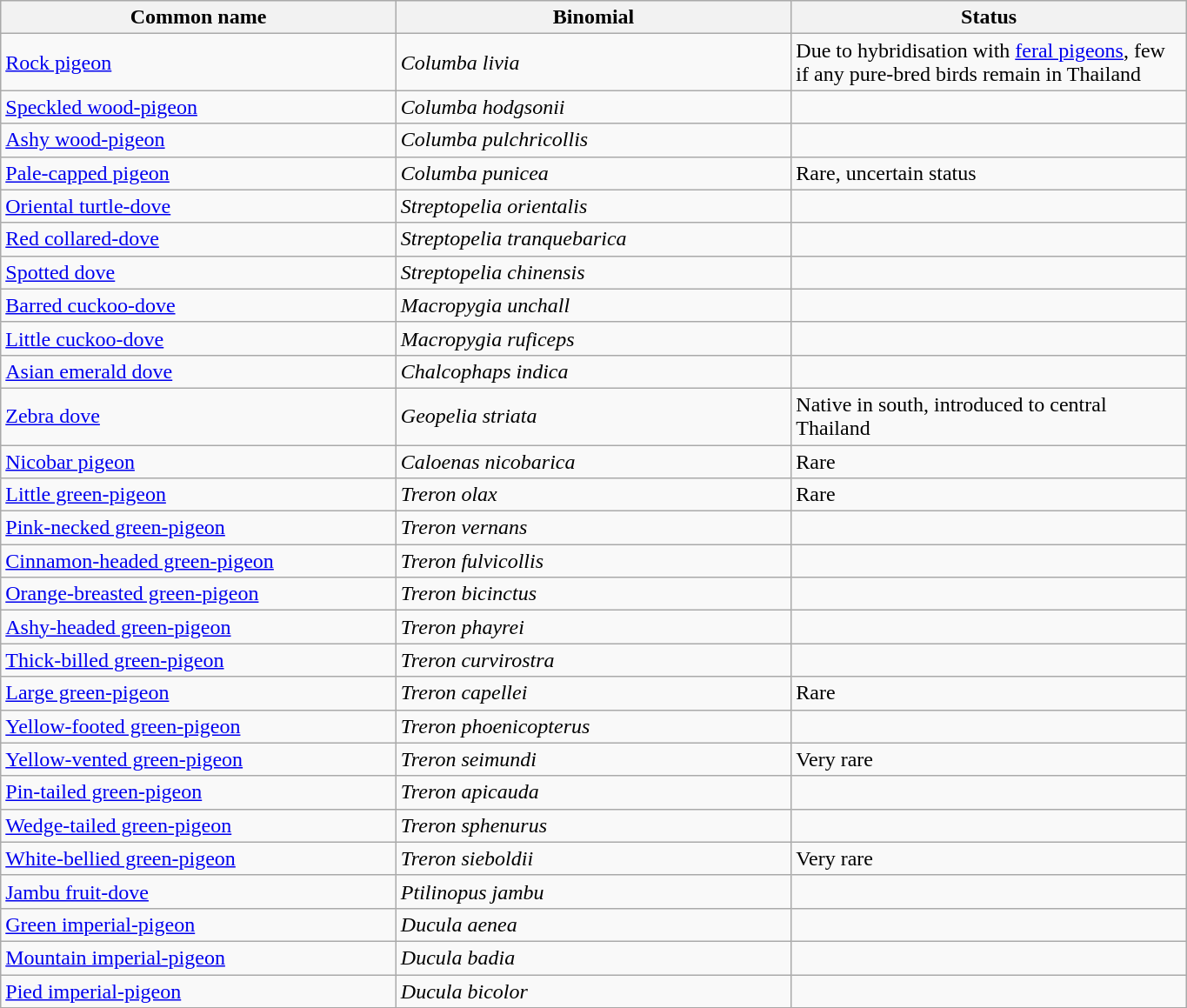<table width=72% class="wikitable">
<tr>
<th width=24%>Common name</th>
<th width=24%>Binomial</th>
<th width=24%>Status</th>
</tr>
<tr>
<td><a href='#'>Rock pigeon</a></td>
<td><em>Columba livia</em></td>
<td>Due to hybridisation with <a href='#'>feral pigeons</a>, few if any pure-bred birds remain in Thailand</td>
</tr>
<tr>
<td><a href='#'>Speckled wood-pigeon</a></td>
<td><em>Columba hodgsonii</em></td>
<td></td>
</tr>
<tr>
<td><a href='#'>Ashy wood-pigeon</a></td>
<td><em>Columba pulchricollis</em></td>
<td></td>
</tr>
<tr>
<td><a href='#'>Pale-capped pigeon</a></td>
<td><em>Columba punicea</em></td>
<td>Rare, uncertain status</td>
</tr>
<tr>
<td><a href='#'>Oriental turtle-dove</a></td>
<td><em>Streptopelia orientalis</em></td>
<td></td>
</tr>
<tr>
<td><a href='#'>Red collared-dove</a></td>
<td><em>Streptopelia tranquebarica</em></td>
<td></td>
</tr>
<tr>
<td><a href='#'>Spotted dove</a></td>
<td><em>Streptopelia chinensis</em></td>
<td></td>
</tr>
<tr>
<td><a href='#'>Barred cuckoo-dove</a></td>
<td><em>Macropygia unchall</em></td>
<td></td>
</tr>
<tr>
<td><a href='#'>Little cuckoo-dove</a></td>
<td><em>Macropygia ruficeps</em></td>
<td></td>
</tr>
<tr>
<td><a href='#'>Asian emerald dove</a></td>
<td><em>Chalcophaps indica</em></td>
<td></td>
</tr>
<tr>
<td><a href='#'>Zebra dove</a></td>
<td><em>Geopelia striata</em></td>
<td>Native in south, introduced to central Thailand</td>
</tr>
<tr>
<td><a href='#'>Nicobar pigeon</a></td>
<td><em>Caloenas nicobarica</em></td>
<td>Rare</td>
</tr>
<tr>
<td><a href='#'>Little green-pigeon</a></td>
<td><em>Treron olax</em></td>
<td>Rare</td>
</tr>
<tr>
<td><a href='#'>Pink-necked green-pigeon</a></td>
<td><em>Treron vernans</em></td>
<td></td>
</tr>
<tr>
<td><a href='#'>Cinnamon-headed green-pigeon</a></td>
<td><em>Treron fulvicollis</em></td>
<td></td>
</tr>
<tr>
<td><a href='#'>Orange-breasted green-pigeon</a></td>
<td><em>Treron bicinctus</em></td>
<td></td>
</tr>
<tr>
<td><a href='#'>Ashy-headed green-pigeon</a></td>
<td><em>Treron phayrei</em></td>
<td></td>
</tr>
<tr>
<td><a href='#'>Thick-billed green-pigeon</a></td>
<td><em>Treron curvirostra</em></td>
<td></td>
</tr>
<tr>
<td><a href='#'>Large green-pigeon</a></td>
<td><em>Treron capellei</em></td>
<td>Rare</td>
</tr>
<tr>
<td><a href='#'>Yellow-footed green-pigeon</a></td>
<td><em>Treron phoenicopterus</em></td>
<td></td>
</tr>
<tr>
<td><a href='#'>Yellow-vented green-pigeon</a></td>
<td><em>Treron seimundi</em></td>
<td>Very rare</td>
</tr>
<tr>
<td><a href='#'>Pin-tailed green-pigeon</a></td>
<td><em>Treron apicauda</em></td>
<td></td>
</tr>
<tr>
<td><a href='#'>Wedge-tailed green-pigeon</a></td>
<td><em>Treron sphenurus</em></td>
<td></td>
</tr>
<tr>
<td><a href='#'>White-bellied green-pigeon</a></td>
<td><em>Treron sieboldii</em></td>
<td>Very rare</td>
</tr>
<tr>
<td><a href='#'>Jambu fruit-dove</a></td>
<td><em>Ptilinopus jambu</em></td>
<td></td>
</tr>
<tr>
<td><a href='#'>Green imperial-pigeon</a></td>
<td><em>Ducula aenea</em></td>
<td></td>
</tr>
<tr>
<td><a href='#'>Mountain imperial-pigeon</a></td>
<td><em>Ducula badia</em></td>
<td></td>
</tr>
<tr>
<td><a href='#'>Pied imperial-pigeon</a></td>
<td><em>Ducula bicolor</em></td>
<td></td>
</tr>
<tr>
</tr>
</table>
